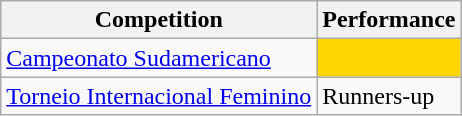<table class="wikitable">
<tr>
<th>Competition</th>
<th>Performance</th>
</tr>
<tr>
<td><a href='#'>Campeonato Sudamericano</a></td>
<td bgcolor = "gold"></td>
</tr>
<tr>
<td><a href='#'>Torneio Internacional Feminino</a></td>
<td>Runners-up</td>
</tr>
</table>
